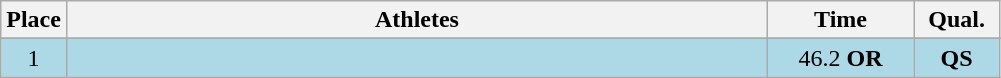<table class=wikitable style="text-align:center">
<tr>
<th width=20>Place</th>
<th width=460>Athletes</th>
<th width=90>Time</th>
<th width=50>Qual.</th>
</tr>
<tr>
</tr>
<tr bgcolor=lightblue>
<td>1</td>
<td align=left></td>
<td>46.2 <strong>OR</strong></td>
<td><strong>QS</strong></td>
</tr>
</table>
